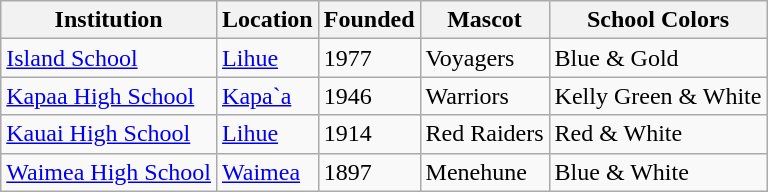<table class="wikitable">
<tr>
<th>Institution</th>
<th>Location</th>
<th>Founded</th>
<th>Mascot</th>
<th>School Colors</th>
</tr>
<tr>
<td><a href='#'>Island School</a></td>
<td><a href='#'>Lihue</a></td>
<td>1977</td>
<td>Voyagers</td>
<td>Blue & Gold</td>
</tr>
<tr>
<td><a href='#'>Kapaa High School</a></td>
<td><a href='#'>Kapa`a</a></td>
<td>1946</td>
<td>Warriors</td>
<td>Kelly Green & White</td>
</tr>
<tr>
<td><a href='#'>Kauai High School</a></td>
<td><a href='#'>Lihue</a></td>
<td>1914</td>
<td>Red Raiders</td>
<td>Red & White</td>
</tr>
<tr>
<td><a href='#'>Waimea High School</a></td>
<td><a href='#'>Waimea</a></td>
<td>1897</td>
<td>Menehune</td>
<td>Blue & White</td>
</tr>
</table>
